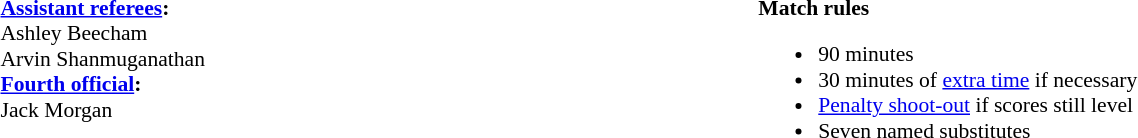<table style="width:100%; font-size:90%;">
<tr>
<td style="width:40%; vertical-align:top;"><br><strong><a href='#'>Assistant referees</a>:</strong>
<br>Ashley Beecham
<br>Arvin Shanmuganathan
<br><strong><a href='#'>Fourth official</a>:</strong>
<br>Jack Morgan</td>
<td style="width:60%; vertical-align:top;"><br><strong>Match rules</strong><ul><li>90 minutes</li><li>30 minutes of <a href='#'>extra time</a> if necessary</li><li><a href='#'>Penalty shoot-out</a> if scores still level</li><li>Seven named substitutes</li></ul></td>
</tr>
</table>
